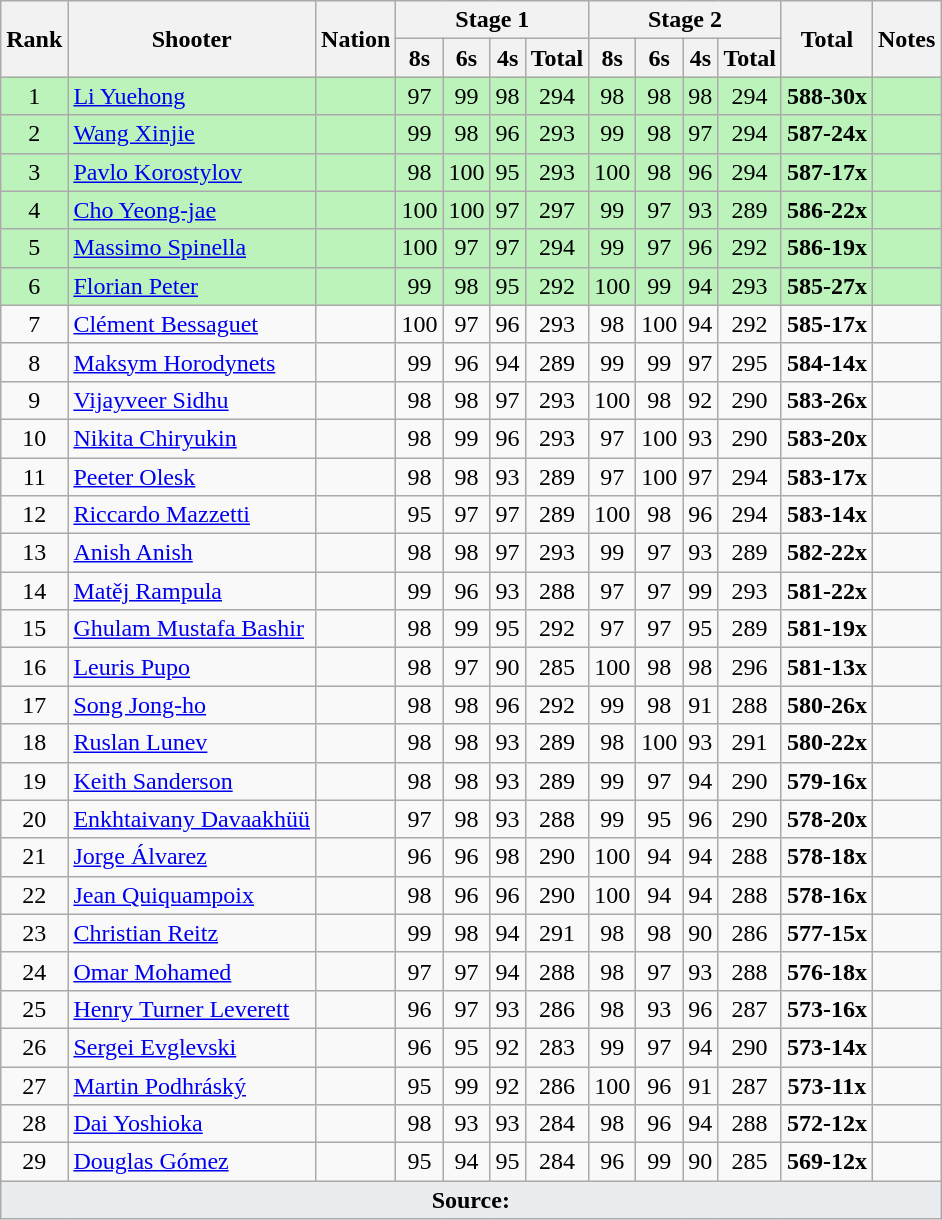<table class="wikitable sortable" style="text-align: center">
<tr>
<th rowspan=2>Rank</th>
<th rowspan=2>Shooter</th>
<th rowspan=2>Nation</th>
<th colspan=4>Stage 1</th>
<th colspan="4">Stage 2</th>
<th rowspan="2">Total</th>
<th rowspan="2" class="unsortable">Notes</th>
</tr>
<tr>
<th>8s</th>
<th>6s</th>
<th>4s</th>
<th>Total</th>
<th>8s</th>
<th>6s</th>
<th>4s</th>
<th>Total</th>
</tr>
<tr bgcolor=bbf3bb>
<td>1</td>
<td align=left><a href='#'>Li Yuehong</a></td>
<td align="left"></td>
<td>97</td>
<td>99</td>
<td>98</td>
<td>294</td>
<td>98</td>
<td>98</td>
<td>98</td>
<td>294</td>
<td><strong>588-30x</strong></td>
<td></td>
</tr>
<tr bgcolor=bbf3bb>
<td>2</td>
<td align=left><a href='#'>Wang Xinjie</a></td>
<td align="left"></td>
<td>99</td>
<td>98</td>
<td>96</td>
<td>293</td>
<td>99</td>
<td>98</td>
<td>97</td>
<td>294</td>
<td><strong>587-24x</strong></td>
<td></td>
</tr>
<tr bgcolor=bbf3bb>
<td>3</td>
<td align=left><a href='#'>Pavlo Korostylov</a></td>
<td align="left"></td>
<td>98</td>
<td>100</td>
<td>95</td>
<td>293</td>
<td>100</td>
<td>98</td>
<td>96</td>
<td>294</td>
<td><strong>587-17x</strong></td>
<td></td>
</tr>
<tr bgcolor=bbf3bb>
<td>4</td>
<td align=left><a href='#'>Cho Yeong-jae</a></td>
<td align="left"></td>
<td>100</td>
<td>100</td>
<td>97</td>
<td>297</td>
<td>99</td>
<td>97</td>
<td>93</td>
<td>289</td>
<td><strong>586-22x</strong></td>
<td></td>
</tr>
<tr bgcolor=bbf3bb>
<td>5</td>
<td align=left><a href='#'>Massimo Spinella</a></td>
<td align="left"></td>
<td>100</td>
<td>97</td>
<td>97</td>
<td>294</td>
<td>99</td>
<td>97</td>
<td>96</td>
<td>292</td>
<td><strong>586-19x</strong></td>
<td></td>
</tr>
<tr bgcolor=bbf3bb>
<td>6</td>
<td align=left><a href='#'>Florian Peter</a></td>
<td align="left"></td>
<td>99</td>
<td>98</td>
<td>95</td>
<td>292</td>
<td>100</td>
<td>99</td>
<td>94</td>
<td>293</td>
<td><strong>585-27x</strong></td>
<td></td>
</tr>
<tr>
<td>7</td>
<td align=left><a href='#'>Clément Bessaguet</a></td>
<td align="left"></td>
<td>100</td>
<td>97</td>
<td>96</td>
<td>293</td>
<td>98</td>
<td>100</td>
<td>94</td>
<td>292</td>
<td><strong>585-17x</strong></td>
<td></td>
</tr>
<tr>
<td>8</td>
<td align=left><a href='#'>Maksym Horodynets</a></td>
<td align="left"></td>
<td>99</td>
<td>96</td>
<td>94</td>
<td>289</td>
<td>99</td>
<td>99</td>
<td>97</td>
<td>295</td>
<td><strong>584-14x</strong></td>
<td></td>
</tr>
<tr>
<td>9</td>
<td align=left><a href='#'>Vijayveer Sidhu</a></td>
<td align="left"></td>
<td>98</td>
<td>98</td>
<td>97</td>
<td>293</td>
<td>100</td>
<td>98</td>
<td>92</td>
<td>290</td>
<td><strong>583-26x</strong></td>
<td></td>
</tr>
<tr>
<td>10</td>
<td align=left><a href='#'>Nikita Chiryukin</a></td>
<td align="left"></td>
<td>98</td>
<td>99</td>
<td>96</td>
<td>293</td>
<td>97</td>
<td>100</td>
<td>93</td>
<td>290</td>
<td><strong>583-20x</strong></td>
<td></td>
</tr>
<tr>
<td>11</td>
<td align=left><a href='#'>Peeter Olesk</a></td>
<td align="left"></td>
<td>98</td>
<td>98</td>
<td>93</td>
<td>289</td>
<td>97</td>
<td>100</td>
<td>97</td>
<td>294</td>
<td><strong>583-17x</strong></td>
<td></td>
</tr>
<tr>
<td>12</td>
<td align=left><a href='#'>Riccardo Mazzetti</a></td>
<td align="left"></td>
<td>95</td>
<td>97</td>
<td>97</td>
<td>289</td>
<td>100</td>
<td>98</td>
<td>96</td>
<td>294</td>
<td><strong>583-14x</strong></td>
<td></td>
</tr>
<tr>
<td>13</td>
<td align=left><a href='#'>Anish Anish</a></td>
<td align="left"></td>
<td>98</td>
<td>98</td>
<td>97</td>
<td>293</td>
<td>99</td>
<td>97</td>
<td>93</td>
<td>289</td>
<td><strong>582-22x</strong></td>
<td></td>
</tr>
<tr>
<td>14</td>
<td align=left><a href='#'>Matěj Rampula</a></td>
<td align="left"></td>
<td>99</td>
<td>96</td>
<td>93</td>
<td>288</td>
<td>97</td>
<td>97</td>
<td>99</td>
<td>293</td>
<td><strong>581-22x</strong></td>
<td></td>
</tr>
<tr>
<td>15</td>
<td align=left><a href='#'>Ghulam Mustafa Bashir</a></td>
<td align="left"></td>
<td>98</td>
<td>99</td>
<td>95</td>
<td>292</td>
<td>97</td>
<td>97</td>
<td>95</td>
<td>289</td>
<td><strong>581-19x</strong></td>
<td></td>
</tr>
<tr>
<td>16</td>
<td align=left><a href='#'>Leuris Pupo</a></td>
<td align="left"></td>
<td>98</td>
<td>97</td>
<td>90</td>
<td>285</td>
<td>100</td>
<td>98</td>
<td>98</td>
<td>296</td>
<td><strong>581-13x</strong></td>
<td></td>
</tr>
<tr>
<td>17</td>
<td align=left><a href='#'>Song Jong-ho</a></td>
<td align="left"></td>
<td>98</td>
<td>98</td>
<td>96</td>
<td>292</td>
<td>99</td>
<td>98</td>
<td>91</td>
<td>288</td>
<td><strong>580-26x</strong></td>
<td></td>
</tr>
<tr>
<td>18</td>
<td align=left><a href='#'>Ruslan Lunev</a></td>
<td align="left"></td>
<td>98</td>
<td>98</td>
<td>93</td>
<td>289</td>
<td>98</td>
<td>100</td>
<td>93</td>
<td>291</td>
<td><strong>580-22x</strong></td>
<td></td>
</tr>
<tr>
<td>19</td>
<td align=left><a href='#'>Keith Sanderson</a></td>
<td align="left"></td>
<td>98</td>
<td>98</td>
<td>93</td>
<td>289</td>
<td>99</td>
<td>97</td>
<td>94</td>
<td>290</td>
<td><strong>579-16x</strong></td>
<td></td>
</tr>
<tr>
<td>20</td>
<td align=left><a href='#'>Enkhtaivany Davaakhüü</a></td>
<td align="left"></td>
<td>97</td>
<td>98</td>
<td>93</td>
<td>288</td>
<td>99</td>
<td>95</td>
<td>96</td>
<td>290</td>
<td><strong>578-20x</strong></td>
<td></td>
</tr>
<tr>
<td>21</td>
<td align=left><a href='#'>Jorge Álvarez</a></td>
<td align="left"></td>
<td>96</td>
<td>96</td>
<td>98</td>
<td>290</td>
<td>100</td>
<td>94</td>
<td>94</td>
<td>288</td>
<td><strong>578-18x</strong></td>
<td></td>
</tr>
<tr>
<td>22</td>
<td align=left><a href='#'>Jean Quiquampoix</a></td>
<td align="left"></td>
<td>98</td>
<td>96</td>
<td>96</td>
<td>290</td>
<td>100</td>
<td>94</td>
<td>94</td>
<td>288</td>
<td><strong>578-16x</strong></td>
<td></td>
</tr>
<tr>
<td>23</td>
<td align=left><a href='#'>Christian Reitz</a></td>
<td align="left"></td>
<td>99</td>
<td>98</td>
<td>94</td>
<td>291</td>
<td>98</td>
<td>98</td>
<td>90</td>
<td>286</td>
<td><strong>577-15x</strong></td>
<td></td>
</tr>
<tr>
<td>24</td>
<td align=left><a href='#'>Omar Mohamed</a></td>
<td align="left"></td>
<td>97</td>
<td>97</td>
<td>94</td>
<td>288</td>
<td>98</td>
<td>97</td>
<td>93</td>
<td>288</td>
<td><strong>576-18x</strong></td>
<td></td>
</tr>
<tr>
<td>25</td>
<td align=left><a href='#'>Henry Turner Leverett</a></td>
<td align="left"></td>
<td>96</td>
<td>97</td>
<td>93</td>
<td>286</td>
<td>98</td>
<td>93</td>
<td>96</td>
<td>287</td>
<td><strong>573-16x</strong></td>
<td></td>
</tr>
<tr>
<td>26</td>
<td align=left><a href='#'>Sergei Evglevski</a></td>
<td align="left"></td>
<td>96</td>
<td>95</td>
<td>92</td>
<td>283</td>
<td>99</td>
<td>97</td>
<td>94</td>
<td>290</td>
<td><strong>573-14x</strong></td>
<td></td>
</tr>
<tr>
<td>27</td>
<td align="left"><a href='#'>Martin Podhráský</a></td>
<td align="left"></td>
<td>95</td>
<td>99</td>
<td>92</td>
<td>286</td>
<td>100</td>
<td>96</td>
<td>91</td>
<td>287</td>
<td><strong>573-11x</strong></td>
<td></td>
</tr>
<tr>
<td>28</td>
<td align="left"><a href='#'>Dai Yoshioka</a></td>
<td align="left"></td>
<td>98</td>
<td>93</td>
<td>93</td>
<td>284</td>
<td>98</td>
<td>96</td>
<td>94</td>
<td>288</td>
<td><strong>572-12x</strong></td>
<td></td>
</tr>
<tr>
<td>29</td>
<td align="left"><a href='#'>Douglas Gómez</a></td>
<td align="left"></td>
<td>95</td>
<td>94</td>
<td>95</td>
<td>284</td>
<td>96</td>
<td>99</td>
<td>90</td>
<td>285</td>
<td><strong>569-12x</strong></td>
<td></td>
</tr>
<tr>
<th colspan="13" style="background-color:#EAECF0;text-align:center"><strong>Source:</strong></th>
</tr>
</table>
